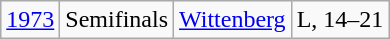<table class="wikitable" style="text-align:center">
<tr align="center">
<td><a href='#'>1973</a></td>
<td>Semifinals</td>
<td><a href='#'>Wittenberg</a></td>
<td>L, 14–21</td>
</tr>
</table>
